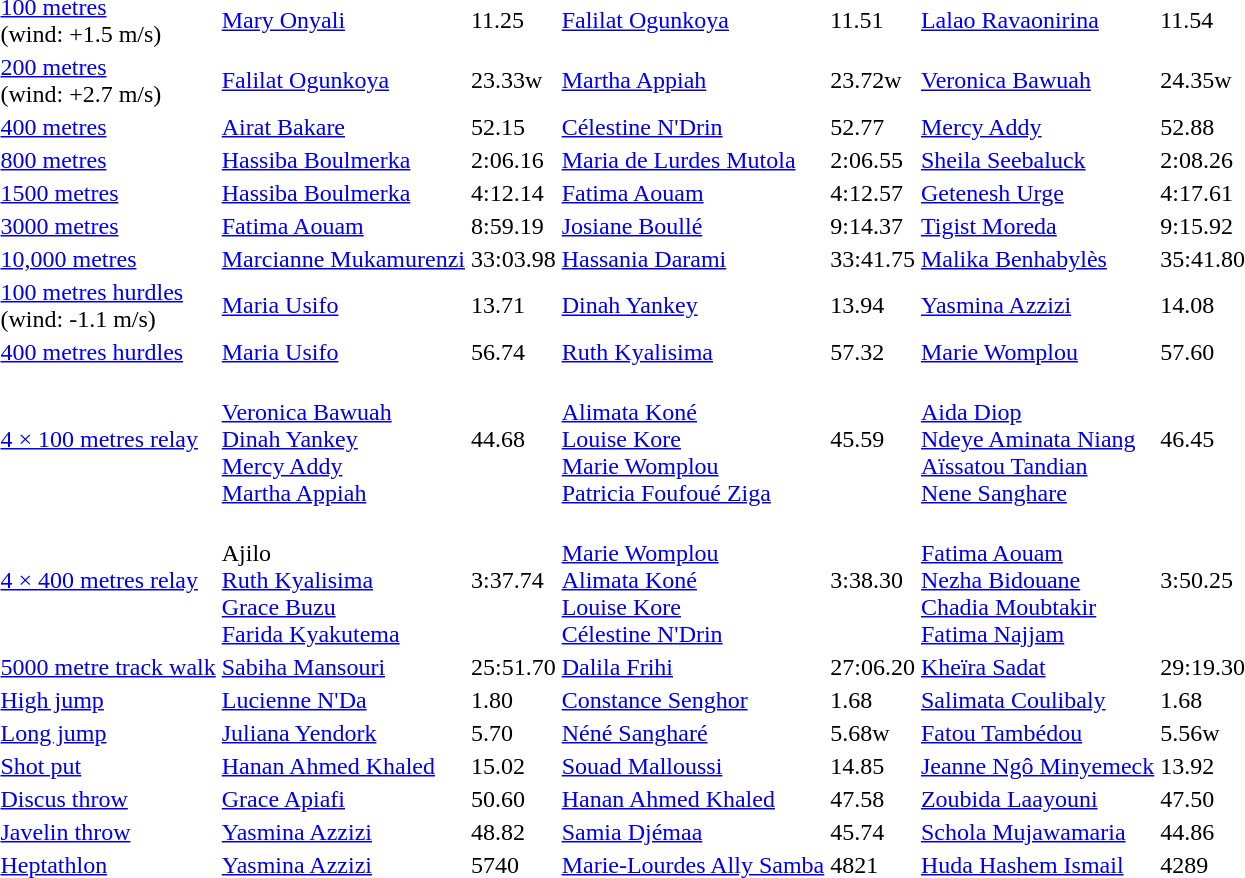<table>
<tr>
<td><a href='#'>100 metres</a><br>(wind: +1.5 m/s)</td>
<td><a href='#'>Mary Onyali</a><br> </td>
<td>11.25</td>
<td><a href='#'>Falilat Ogunkoya</a><br> </td>
<td>11.51</td>
<td><a href='#'>Lalao Ravaonirina</a><br> </td>
<td>11.54</td>
</tr>
<tr>
<td><a href='#'>200 metres</a><br>(wind: +2.7 m/s)</td>
<td><a href='#'>Falilat Ogunkoya</a><br> </td>
<td>23.33w</td>
<td><a href='#'>Martha Appiah</a><br> </td>
<td>23.72w</td>
<td><a href='#'>Veronica Bawuah</a><br> </td>
<td>24.35w</td>
</tr>
<tr>
<td><a href='#'>400 metres</a></td>
<td><a href='#'>Airat Bakare</a><br> </td>
<td>52.15</td>
<td><a href='#'>Célestine N'Drin</a><br> </td>
<td>52.77</td>
<td><a href='#'>Mercy Addy</a><br> </td>
<td>52.88</td>
</tr>
<tr>
<td><a href='#'>800 metres</a></td>
<td><a href='#'>Hassiba Boulmerka</a><br> </td>
<td>2:06.16</td>
<td><a href='#'>Maria de Lurdes Mutola</a><br></td>
<td>2:06.55</td>
<td><a href='#'>Sheila Seebaluck</a><br> </td>
<td>2:08.26</td>
</tr>
<tr>
<td><a href='#'>1500 metres</a></td>
<td><a href='#'>Hassiba Boulmerka</a><br> </td>
<td>4:12.14</td>
<td><a href='#'>Fatima Aouam</a><br> </td>
<td>4:12.57</td>
<td><a href='#'>Getenesh Urge</a><br> </td>
<td>4:17.61</td>
</tr>
<tr>
<td><a href='#'>3000 metres</a></td>
<td><a href='#'>Fatima Aouam</a><br> </td>
<td>8:59.19</td>
<td><a href='#'>Josiane Boullé</a><br> </td>
<td>9:14.37</td>
<td><a href='#'>Tigist Moreda</a><br> </td>
<td>9:15.92</td>
</tr>
<tr>
<td><a href='#'>10,000 metres</a></td>
<td><a href='#'>Marcianne Mukamurenzi</a><br> </td>
<td>33:03.98</td>
<td><a href='#'>Hassania Darami</a><br> </td>
<td>33:41.75</td>
<td><a href='#'>Malika Benhabylès</a><br> </td>
<td>35:41.80</td>
</tr>
<tr>
<td><a href='#'>100 metres hurdles</a><br>(wind: -1.1 m/s)</td>
<td><a href='#'>Maria Usifo</a><br> </td>
<td>13.71</td>
<td><a href='#'>Dinah Yankey</a><br> </td>
<td>13.94</td>
<td><a href='#'>Yasmina Azzizi</a><br> </td>
<td>14.08</td>
</tr>
<tr>
<td><a href='#'>400 metres hurdles</a></td>
<td><a href='#'>Maria Usifo</a><br> </td>
<td>56.74</td>
<td><a href='#'>Ruth Kyalisima</a><br> </td>
<td>57.32</td>
<td><a href='#'>Marie Womplou</a><br> </td>
<td>57.60</td>
</tr>
<tr>
<td><a href='#'>4 × 100 metres relay</a></td>
<td><br><a href='#'>Veronica Bawuah</a><br><a href='#'>Dinah Yankey</a><br><a href='#'>Mercy Addy</a><br><a href='#'>Martha Appiah</a></td>
<td>44.68</td>
<td><br><a href='#'>Alimata Koné</a><br><a href='#'>Louise Kore</a><br><a href='#'>Marie Womplou</a><br><a href='#'>Patricia Foufoué Ziga</a></td>
<td>45.59</td>
<td><br><a href='#'>Aida Diop</a><br><a href='#'>Ndeye Aminata Niang</a><br><a href='#'>Aïssatou Tandian</a><br><a href='#'>Nene Sanghare</a></td>
<td>46.45</td>
</tr>
<tr>
<td><a href='#'>4 × 400 metres relay</a></td>
<td><br>Ajilo<br><a href='#'>Ruth Kyalisima</a><br><a href='#'>Grace Buzu</a><br><a href='#'>Farida Kyakutema</a></td>
<td>3:37.74</td>
<td><br><a href='#'>Marie Womplou</a><br><a href='#'>Alimata Koné</a><br><a href='#'>Louise Kore</a><br><a href='#'>Célestine N'Drin</a></td>
<td>3:38.30</td>
<td><br><a href='#'>Fatima Aouam</a><br><a href='#'>Nezha Bidouane</a><br><a href='#'>Chadia Moubtakir</a><br><a href='#'>Fatima Najjam</a></td>
<td>3:50.25</td>
</tr>
<tr>
<td><a href='#'>5000 metre track walk</a></td>
<td><a href='#'>Sabiha Mansouri</a><br> </td>
<td>25:51.70</td>
<td><a href='#'>Dalila Frihi</a><br> </td>
<td>27:06.20</td>
<td><a href='#'>Kheïra Sadat</a><br> </td>
<td>29:19.30</td>
</tr>
<tr>
<td><a href='#'>High jump</a></td>
<td><a href='#'>Lucienne N'Da</a><br> </td>
<td>1.80</td>
<td><a href='#'>Constance Senghor</a><br> </td>
<td>1.68</td>
<td><a href='#'>Salimata Coulibaly</a><br> </td>
<td>1.68</td>
</tr>
<tr>
<td><a href='#'>Long jump</a></td>
<td><a href='#'>Juliana Yendork</a><br> </td>
<td>5.70</td>
<td><a href='#'>Néné Sangharé</a><br> </td>
<td>5.68w</td>
<td><a href='#'>Fatou Tambédou</a><br> </td>
<td>5.56w</td>
</tr>
<tr>
<td><a href='#'>Shot put</a></td>
<td><a href='#'>Hanan Ahmed Khaled</a><br> </td>
<td>15.02</td>
<td><a href='#'>Souad Malloussi</a><br> </td>
<td>14.85</td>
<td><a href='#'>Jeanne Ngô Minyemeck</a><br> </td>
<td>13.92</td>
</tr>
<tr>
<td><a href='#'>Discus throw</a></td>
<td><a href='#'>Grace Apiafi</a><br> </td>
<td>50.60</td>
<td><a href='#'>Hanan Ahmed Khaled</a><br> </td>
<td>47.58</td>
<td><a href='#'>Zoubida Laayouni</a><br> </td>
<td>47.50</td>
</tr>
<tr>
<td><a href='#'>Javelin throw</a></td>
<td><a href='#'>Yasmina Azzizi</a><br> </td>
<td>48.82</td>
<td><a href='#'>Samia Djémaa</a><br> </td>
<td>45.74</td>
<td><a href='#'>Schola Mujawamaria</a><br> </td>
<td>44.86</td>
</tr>
<tr>
<td><a href='#'>Heptathlon</a></td>
<td><a href='#'>Yasmina Azzizi</a><br> </td>
<td>5740</td>
<td><a href='#'>Marie-Lourdes Ally Samba</a><br> </td>
<td>4821</td>
<td><a href='#'>Huda Hashem Ismail</a><br> </td>
<td>4289</td>
</tr>
</table>
